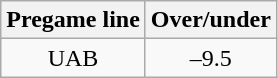<table class="wikitable" style="margin-right: auto; margin-right: auto; border: none;">
<tr align="center">
<th style=>Pregame line</th>
<th style=>Over/under</th>
</tr>
<tr align="center">
<td>UAB</td>
<td>–9.5</td>
</tr>
</table>
